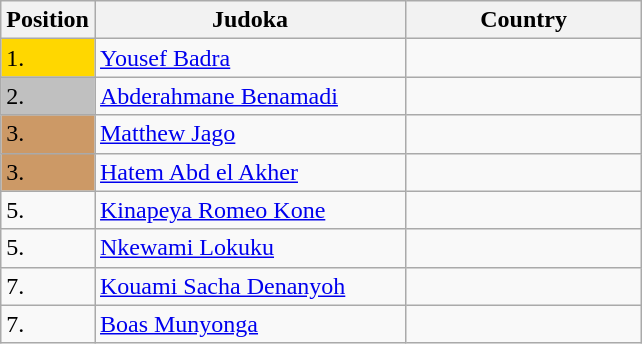<table class=wikitable>
<tr>
<th width=10>Position</th>
<th width=200>Judoka</th>
<th width=150>Country</th>
</tr>
<tr>
<td bgcolor=gold>1.</td>
<td><a href='#'>Yousef Badra</a></td>
<td></td>
</tr>
<tr>
<td bgcolor="silver">2.</td>
<td><a href='#'>Abderahmane Benamadi</a></td>
<td></td>
</tr>
<tr>
<td bgcolor="CC9966">3.</td>
<td><a href='#'>Matthew Jago</a></td>
<td></td>
</tr>
<tr>
<td bgcolor="CC9966">3.</td>
<td><a href='#'>Hatem Abd el Akher</a></td>
<td></td>
</tr>
<tr>
<td>5.</td>
<td><a href='#'>Kinapeya Romeo Kone</a></td>
<td></td>
</tr>
<tr>
<td>5.</td>
<td><a href='#'>Nkewami Lokuku</a></td>
<td></td>
</tr>
<tr>
<td>7.</td>
<td><a href='#'>Kouami Sacha Denanyoh</a></td>
<td></td>
</tr>
<tr>
<td>7.</td>
<td><a href='#'>Boas Munyonga</a></td>
<td></td>
</tr>
</table>
